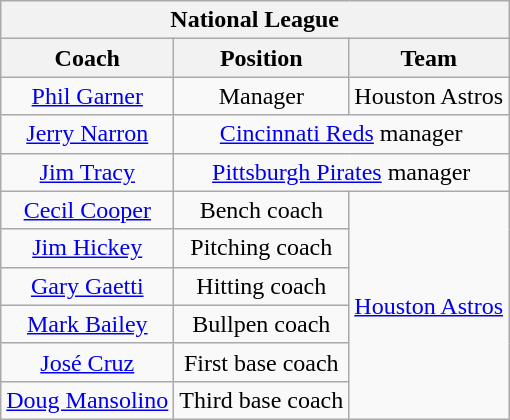<table class="wikitable" style="font-size: 100%; text-align:center;">
<tr>
<th colspan="3">National League</th>
</tr>
<tr>
<th>Coach</th>
<th>Position</th>
<th>Team</th>
</tr>
<tr>
<td><a href='#'>Phil Garner</a></td>
<td>Manager</td>
<td>Houston Astros</td>
</tr>
<tr>
<td><a href='#'>Jerry Narron</a></td>
<td colspan="2"><a href='#'>Cincinnati Reds</a> manager</td>
</tr>
<tr>
<td><a href='#'>Jim Tracy</a></td>
<td colspan="2"><a href='#'>Pittsburgh Pirates</a> manager</td>
</tr>
<tr>
<td><a href='#'>Cecil Cooper</a></td>
<td>Bench coach</td>
<td rowspan="6"><a href='#'>Houston Astros</a></td>
</tr>
<tr>
<td><a href='#'>Jim Hickey</a></td>
<td>Pitching coach</td>
</tr>
<tr>
<td><a href='#'>Gary Gaetti</a></td>
<td>Hitting coach</td>
</tr>
<tr>
<td><a href='#'>Mark Bailey</a></td>
<td>Bullpen coach</td>
</tr>
<tr>
<td><a href='#'>José Cruz</a></td>
<td>First base coach</td>
</tr>
<tr>
<td><a href='#'>Doug Mansolino</a></td>
<td>Third base coach</td>
</tr>
</table>
